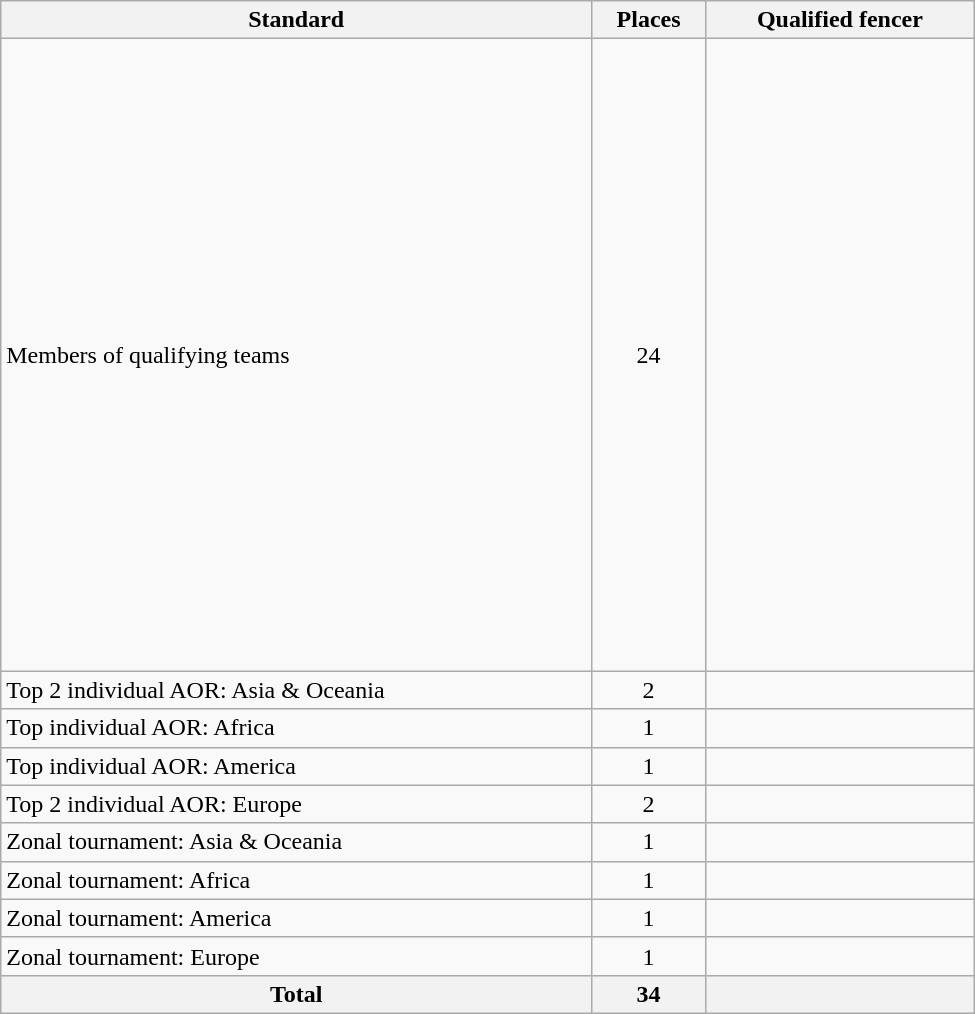<table class="wikitable" width=650>
<tr>
<th>Standard</th>
<th>Places</th>
<th>Qualified fencer</th>
</tr>
<tr>
<td>Members of qualifying teams</td>
<td align=center>24</td>
<td><br><br><br><br><br><br><br><br><br><br><br><br><br><br><br><br><br><br><br><br><br><br><br></td>
</tr>
<tr>
<td>Top 2 individual AOR: Asia & Oceania</td>
<td align=center>2</td>
<td><br></td>
</tr>
<tr>
<td>Top individual AOR: Africa</td>
<td align=center>1</td>
<td></td>
</tr>
<tr>
<td>Top individual AOR: America</td>
<td align=center>1</td>
<td></td>
</tr>
<tr>
<td>Top 2 individual AOR: Europe</td>
<td align=center>2</td>
<td><br></td>
</tr>
<tr>
<td>Zonal tournament: Asia & Oceania</td>
<td align=center>1</td>
<td></td>
</tr>
<tr>
<td>Zonal tournament: Africa</td>
<td align=center>1</td>
<td></td>
</tr>
<tr>
<td>Zonal tournament: America</td>
<td align=center>1</td>
<td></td>
</tr>
<tr>
<td>Zonal tournament: Europe</td>
<td align=center>1</td>
<td></td>
</tr>
<tr>
<th>Total</th>
<th>34</th>
<th></th>
</tr>
</table>
